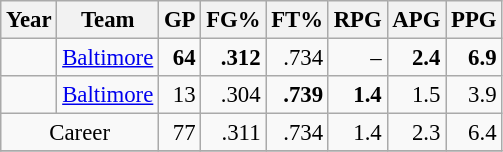<table class="wikitable sortable" style="font-size:95%; text-align:right;">
<tr>
<th>Year</th>
<th>Team</th>
<th>GP</th>
<th>FG%</th>
<th>FT%</th>
<th>RPG</th>
<th>APG</th>
<th>PPG</th>
</tr>
<tr>
<td style="text-align:left;"></td>
<td style="text-align:left;"><a href='#'>Baltimore</a></td>
<td><strong>64</strong></td>
<td><strong>.312</strong></td>
<td>.734</td>
<td>–</td>
<td><strong>2.4</strong></td>
<td><strong>6.9</strong></td>
</tr>
<tr>
<td style="text-align:left;"></td>
<td style="text-align:left;"><a href='#'>Baltimore</a></td>
<td>13</td>
<td>.304</td>
<td><strong>.739</strong></td>
<td><strong>1.4</strong></td>
<td>1.5</td>
<td>3.9</td>
</tr>
<tr>
<td style="text-align:center;" colspan="2">Career</td>
<td>77</td>
<td>.311</td>
<td>.734</td>
<td>1.4</td>
<td>2.3</td>
<td>6.4</td>
</tr>
<tr>
</tr>
</table>
